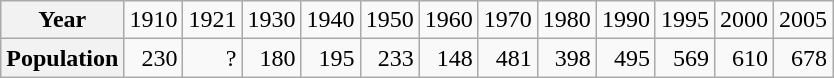<table class="wikitable" style="text-align:right;">
<tr>
<th>Year</th>
<td>1910</td>
<td>1921</td>
<td>1930</td>
<td>1940</td>
<td>1950</td>
<td>1960</td>
<td>1970</td>
<td>1980</td>
<td>1990</td>
<td>1995</td>
<td>2000</td>
<td>2005</td>
</tr>
<tr>
<th>Population</th>
<td>230</td>
<td>?</td>
<td>180</td>
<td>195</td>
<td>233</td>
<td>148</td>
<td>481</td>
<td>398</td>
<td>495</td>
<td>569</td>
<td>610</td>
<td>678</td>
</tr>
</table>
